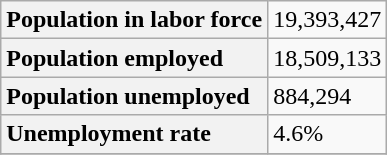<table class="wikitable">
<tr>
<th scope="row" style="text-align: left;">Population in labor force</th>
<td>19,393,427</td>
</tr>
<tr>
<th scope="row" style="text-align: left;">Population employed</th>
<td>18,509,133</td>
</tr>
<tr>
<th scope="row" style="text-align: left;">Population unemployed</th>
<td>884,294</td>
</tr>
<tr>
<th scope="row" style="text-align: left;">Unemployment rate</th>
<td>4.6%</td>
</tr>
<tr>
</tr>
</table>
